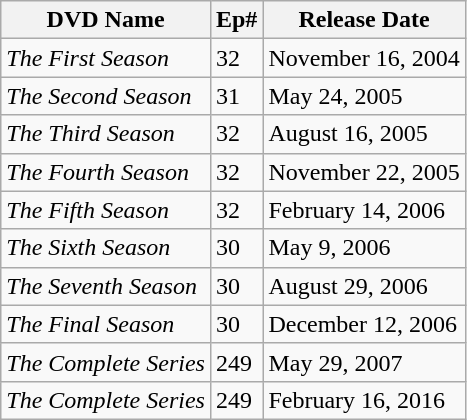<table class="wikitable">
<tr>
<th>DVD Name</th>
<th>Ep#</th>
<th>Release Date</th>
</tr>
<tr>
<td><em>The First Season</em></td>
<td>32</td>
<td>November 16, 2004</td>
</tr>
<tr>
<td><em>The Second Season</em></td>
<td>31</td>
<td>May 24, 2005</td>
</tr>
<tr>
<td><em>The Third Season</em></td>
<td>32</td>
<td>August 16, 2005</td>
</tr>
<tr>
<td><em>The Fourth Season</em></td>
<td>32</td>
<td>November 22, 2005</td>
</tr>
<tr>
<td><em>The Fifth Season</em></td>
<td>32</td>
<td>February 14, 2006</td>
</tr>
<tr>
<td><em>The Sixth Season</em></td>
<td>30</td>
<td>May 9, 2006</td>
</tr>
<tr>
<td><em>The Seventh Season</em></td>
<td>30</td>
<td>August 29, 2006</td>
</tr>
<tr>
<td><em>The Final Season</em></td>
<td>30</td>
<td>December 12, 2006</td>
</tr>
<tr>
<td><em>The Complete Series</em></td>
<td>249</td>
<td>May 29, 2007</td>
</tr>
<tr>
<td><em>The Complete Series</em></td>
<td>249</td>
<td>February 16, 2016</td>
</tr>
</table>
